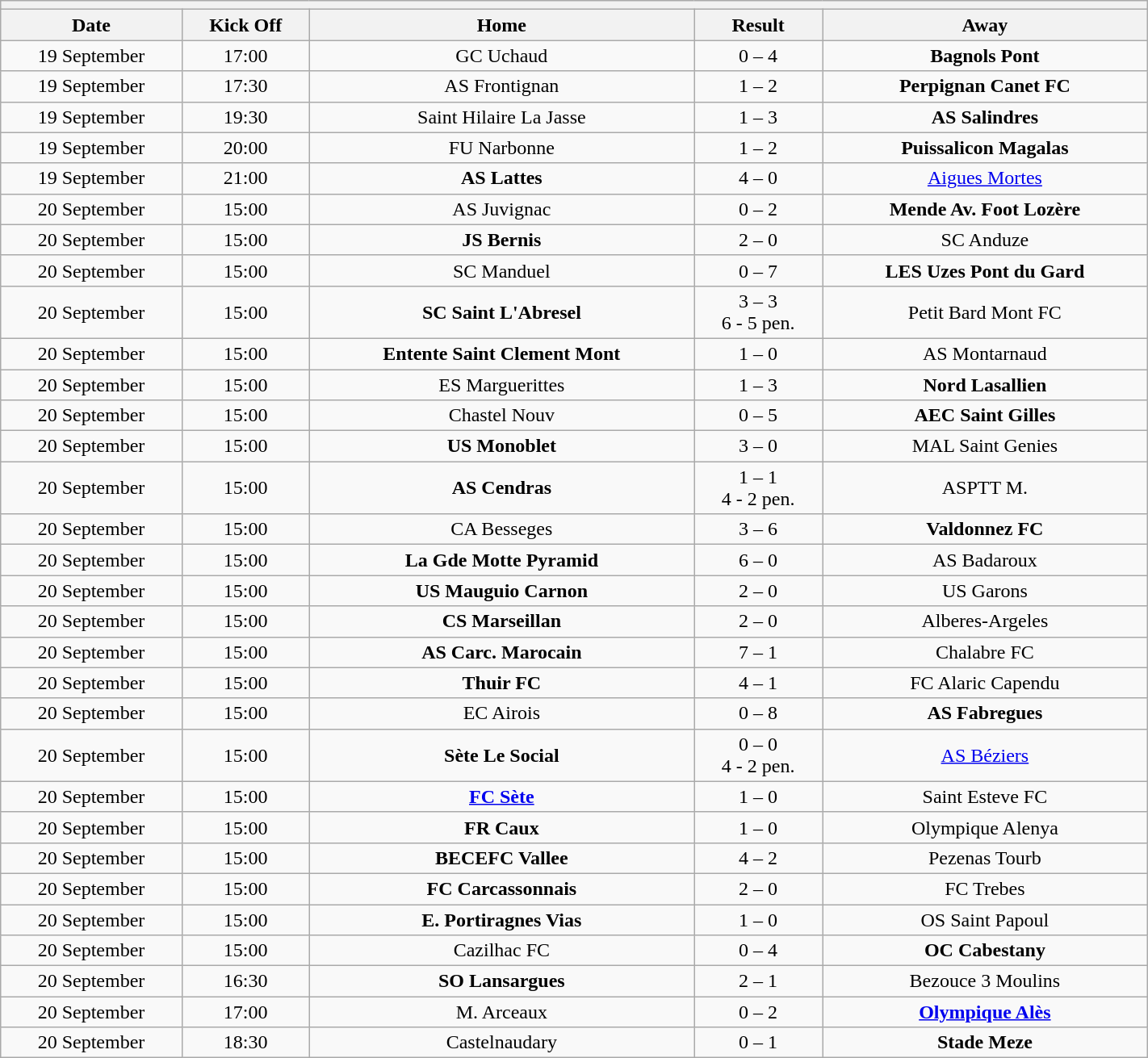<table class="wikitable collapsible collapsed" style="font-size: 100%; margin:0px;" width="75%">
<tr>
<th colspan="7" style="text-align:left;"></th>
</tr>
<tr>
<th><strong>Date</strong></th>
<th><strong>Kick Off</strong></th>
<th><strong>Home</strong></th>
<th><strong>Result</strong></th>
<th><strong>Away</strong></th>
</tr>
<tr>
<td align=center>19 September</td>
<td align=center>17:00</td>
<td align=center>GC Uchaud</td>
<td align=center>0 – 4</td>
<td align=center><strong>Bagnols Pont</strong></td>
</tr>
<tr>
<td align=center>19 September</td>
<td align=center>17:30</td>
<td align=center>AS Frontignan</td>
<td align=center>1 – 2</td>
<td align=center><strong>Perpignan Canet FC</strong></td>
</tr>
<tr>
<td align=center>19 September</td>
<td align=center>19:30</td>
<td align=center>Saint Hilaire La Jasse</td>
<td align=center>1 – 3</td>
<td align=center><strong>AS Salindres</strong></td>
</tr>
<tr>
<td align=center>19 September</td>
<td align=center>20:00</td>
<td align=center>FU Narbonne</td>
<td align=center>1 – 2</td>
<td align=center><strong>Puissalicon Magalas</strong></td>
</tr>
<tr>
<td align=center>19 September</td>
<td align=center>21:00</td>
<td align=center><strong>AS Lattes</strong></td>
<td align=center>4 – 0</td>
<td align=center><a href='#'>Aigues Mortes</a></td>
</tr>
<tr>
<td align=center>20 September</td>
<td align=center>15:00</td>
<td align=center>AS Juvignac</td>
<td align=center>0 – 2</td>
<td align=center><strong>Mende Av. Foot Lozère</strong></td>
</tr>
<tr>
<td align=center>20 September</td>
<td align=center>15:00</td>
<td align=center><strong>JS Bernis</strong></td>
<td align=center>2 – 0</td>
<td align=center>SC Anduze</td>
</tr>
<tr>
<td align=center>20 September</td>
<td align=center>15:00</td>
<td align=center>SC Manduel</td>
<td align=center>0 – 7</td>
<td align=center><strong>LES Uzes Pont du Gard</strong></td>
</tr>
<tr>
<td align=center>20 September</td>
<td align=center>15:00</td>
<td align=center><strong>SC Saint L'Abresel</strong></td>
<td align=center>3 – 3 <br> 6 - 5 pen.</td>
<td align=center>Petit Bard Mont FC</td>
</tr>
<tr>
<td align=center>20 September</td>
<td align=center>15:00</td>
<td align=center><strong>Entente Saint Clement Mont</strong></td>
<td align=center>1 – 0</td>
<td align=center>AS Montarnaud</td>
</tr>
<tr>
<td align=center>20 September</td>
<td align=center>15:00</td>
<td align=center>ES Marguerittes</td>
<td align=center>1 – 3</td>
<td align=center><strong>Nord Lasallien</strong></td>
</tr>
<tr>
<td align=center>20 September</td>
<td align=center>15:00</td>
<td align=center>Chastel Nouv</td>
<td align=center>0 – 5</td>
<td align=center><strong>AEC Saint Gilles</strong></td>
</tr>
<tr>
<td align=center>20 September</td>
<td align=center>15:00</td>
<td align=center><strong>US Monoblet</strong></td>
<td align=center>3 – 0</td>
<td align=center>MAL Saint Genies</td>
</tr>
<tr>
<td align=center>20 September</td>
<td align=center>15:00</td>
<td align=center><strong>AS Cendras</strong></td>
<td align=center>1 – 1 <br> 4 - 2 pen.</td>
<td align=center>ASPTT M.</td>
</tr>
<tr>
<td align=center>20 September</td>
<td align=center>15:00</td>
<td align=center>CA Besseges</td>
<td align=center>3 – 6</td>
<td align=center><strong>Valdonnez FC</strong></td>
</tr>
<tr>
<td align=center>20 September</td>
<td align=center>15:00</td>
<td align=center><strong>La Gde Motte Pyramid</strong></td>
<td align=center>6 – 0</td>
<td align=center>AS Badaroux</td>
</tr>
<tr>
<td align=center>20 September</td>
<td align=center>15:00</td>
<td align=center><strong>US Mauguio Carnon</strong></td>
<td align=center>2 – 0</td>
<td align=center>US Garons</td>
</tr>
<tr>
<td align=center>20 September</td>
<td align=center>15:00</td>
<td align=center><strong>CS Marseillan</strong></td>
<td align=center>2 – 0</td>
<td align=center>Alberes-Argeles</td>
</tr>
<tr>
<td align=center>20 September</td>
<td align=center>15:00</td>
<td align=center><strong>AS Carc. Marocain</strong></td>
<td align=center>7 – 1</td>
<td align=center>Chalabre FC</td>
</tr>
<tr>
<td align=center>20 September</td>
<td align=center>15:00</td>
<td align=center><strong>Thuir FC</strong></td>
<td align=center>4 – 1</td>
<td align=center>FC Alaric Capendu</td>
</tr>
<tr>
<td align=center>20 September</td>
<td align=center>15:00</td>
<td align=center>EC Airois</td>
<td align=center>0 – 8</td>
<td align=center><strong>AS Fabregues</strong></td>
</tr>
<tr>
<td align=center>20 September</td>
<td align=center>15:00</td>
<td align=center><strong>Sète Le Social</strong></td>
<td align=center>0 – 0 <br> 4 - 2 pen.</td>
<td align=center><a href='#'>AS Béziers</a></td>
</tr>
<tr>
<td align=center>20 September</td>
<td align=center>15:00</td>
<td align=center><strong><a href='#'>FC Sète</a></strong></td>
<td align=center>1 – 0</td>
<td align=center>Saint Esteve FC</td>
</tr>
<tr>
<td align=center>20 September</td>
<td align=center>15:00</td>
<td align=center><strong>FR Caux</strong></td>
<td align=center>1 – 0</td>
<td align=center>Olympique Alenya</td>
</tr>
<tr>
<td align=center>20 September</td>
<td align=center>15:00</td>
<td align=center><strong>BECEFC Vallee</strong></td>
<td align=center>4 – 2</td>
<td align=center>Pezenas Tourb</td>
</tr>
<tr>
<td align=center>20 September</td>
<td align=center>15:00</td>
<td align=center><strong>FC Carcassonnais </strong></td>
<td align=center>2 – 0</td>
<td align=center>FC Trebes</td>
</tr>
<tr>
<td align=center>20 September</td>
<td align=center>15:00</td>
<td align=center><strong>E. Portiragnes Vias</strong></td>
<td align=center>1 – 0</td>
<td align=center>OS Saint Papoul</td>
</tr>
<tr>
<td align=center>20 September</td>
<td align=center>15:00</td>
<td align=center>Cazilhac FC</td>
<td align=center>0 – 4</td>
<td align=center><strong>OC Cabestany</strong></td>
</tr>
<tr>
<td align=center>20 September</td>
<td align=center>16:30</td>
<td align=center><strong>SO Lansargues</strong></td>
<td align=center>2 – 1</td>
<td align=center>Bezouce 3 Moulins</td>
</tr>
<tr>
<td align=center>20 September</td>
<td align=center>17:00</td>
<td align=center>M. Arceaux</td>
<td align=center>0 – 2</td>
<td align=center><strong><a href='#'>Olympique Alès</a></strong></td>
</tr>
<tr>
<td align=center>20 September</td>
<td align=center>18:30</td>
<td align=center>Castelnaudary</td>
<td align=center>0 – 1</td>
<td align=center><strong>Stade Meze</strong></td>
</tr>
</table>
